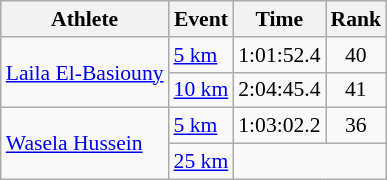<table class="wikitable" style="font-size:90%;">
<tr>
<th>Athlete</th>
<th>Event</th>
<th>Time</th>
<th>Rank</th>
</tr>
<tr align=center>
<td align=left rowspan=2><a href='#'>Laila El-Basiouny</a></td>
<td align=left><a href='#'>5 km</a></td>
<td>1:01:52.4</td>
<td>40</td>
</tr>
<tr align=center>
<td align=left><a href='#'>10 km</a></td>
<td>2:04:45.4</td>
<td>41</td>
</tr>
<tr align=center>
<td align=left rowspan=2><a href='#'>Wasela Hussein</a></td>
<td align=left><a href='#'>5 km</a></td>
<td>1:03:02.2</td>
<td>36</td>
</tr>
<tr align=center>
<td align=left><a href='#'>25 km</a></td>
<td colspan=2></td>
</tr>
</table>
